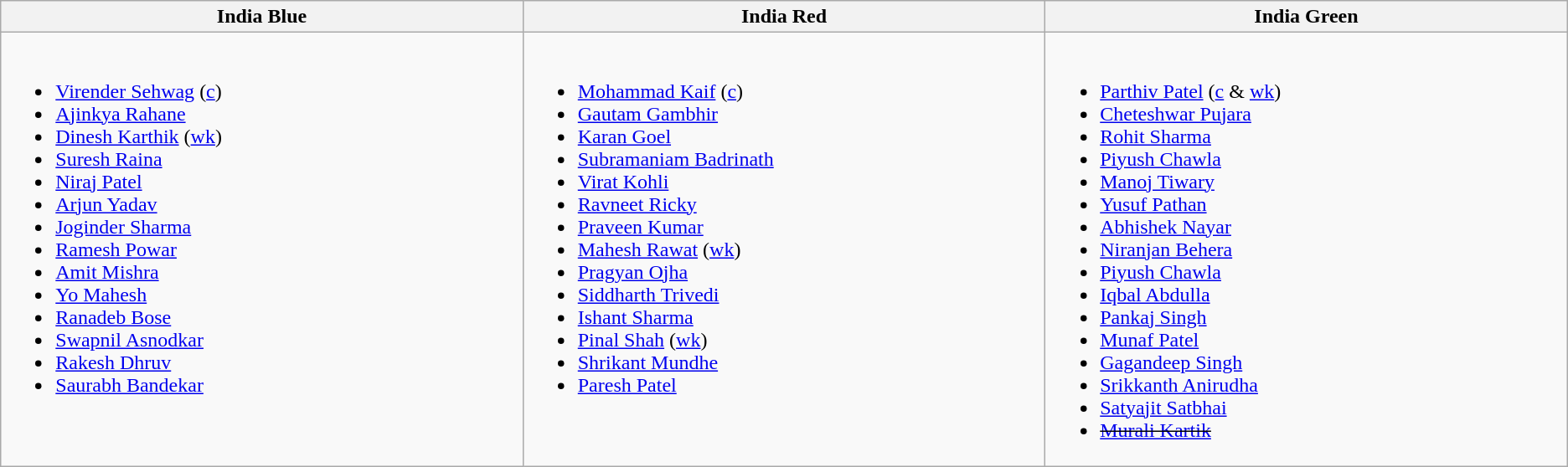<table class="wikitable">
<tr>
<th style="width:15%;"> India Blue </th>
<th style="width:15%;"> India Red </th>
<th style="width:15%;"> India Green </th>
</tr>
<tr style="vertical-align:top">
<td><br><ul><li><a href='#'>Virender Sehwag</a> (<a href='#'>c</a>)</li><li><a href='#'>Ajinkya Rahane</a></li><li><a href='#'>Dinesh Karthik</a> (<a href='#'>wk</a>)</li><li><a href='#'>Suresh Raina</a></li><li><a href='#'>Niraj Patel</a></li><li><a href='#'>Arjun Yadav</a></li><li><a href='#'>Joginder Sharma</a></li><li><a href='#'>Ramesh Powar</a></li><li><a href='#'>Amit Mishra</a></li><li><a href='#'>Yo Mahesh</a></li><li><a href='#'>Ranadeb Bose</a></li><li><a href='#'>Swapnil Asnodkar</a></li><li><a href='#'>Rakesh Dhruv</a></li><li><a href='#'>Saurabh Bandekar</a></li></ul></td>
<td><br><ul><li><a href='#'>Mohammad Kaif</a> (<a href='#'>c</a>)</li><li><a href='#'>Gautam Gambhir</a></li><li><a href='#'>Karan Goel</a></li><li><a href='#'>Subramaniam Badrinath</a></li><li><a href='#'>Virat Kohli</a></li><li><a href='#'>Ravneet Ricky</a></li><li><a href='#'>Praveen Kumar</a></li><li><a href='#'>Mahesh Rawat</a> (<a href='#'>wk</a>)</li><li><a href='#'>Pragyan Ojha</a></li><li><a href='#'>Siddharth Trivedi</a></li><li><a href='#'>Ishant Sharma</a></li><li><a href='#'>Pinal Shah</a> (<a href='#'>wk</a>)</li><li><a href='#'>Shrikant Mundhe</a></li><li><a href='#'>Paresh Patel</a></li></ul></td>
<td><br><ul><li><a href='#'>Parthiv Patel</a> (<a href='#'>c</a> & <a href='#'>wk</a>)</li><li><a href='#'>Cheteshwar Pujara</a></li><li><a href='#'>Rohit Sharma</a></li><li><a href='#'>Piyush Chawla</a></li><li><a href='#'>Manoj Tiwary</a></li><li><a href='#'>Yusuf Pathan</a></li><li><a href='#'>Abhishek Nayar</a></li><li><a href='#'>Niranjan Behera</a></li><li><a href='#'>Piyush Chawla</a></li><li><a href='#'>Iqbal Abdulla</a></li><li><a href='#'>Pankaj Singh</a></li><li><a href='#'>Munaf Patel</a></li><li><a href='#'>Gagandeep Singh</a></li><li><a href='#'>Srikkanth Anirudha</a></li><li><a href='#'>Satyajit Satbhai</a></li><li><s><a href='#'>Murali Kartik</a></s></li></ul></td>
</tr>
</table>
